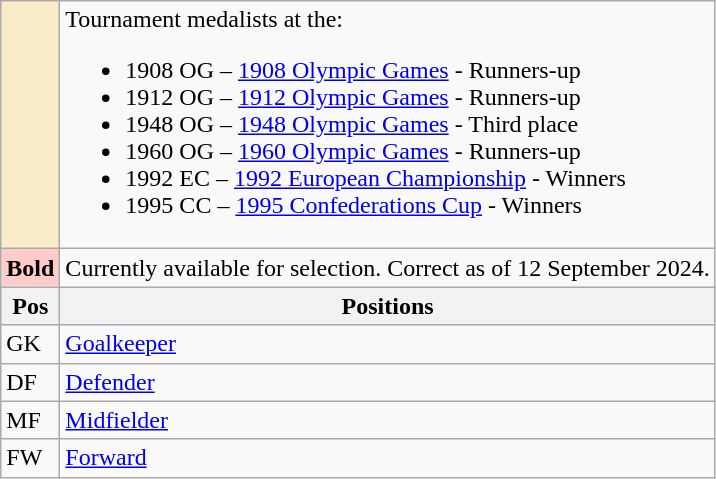<table class="wikitable">
<tr>
<td style="background-color:#faecc8"></td>
<td>Tournament medalists at the:<br><ul><li>1908 OG – <a href='#'>1908 Olympic Games</a> -  Runners-up</li><li>1912 OG – <a href='#'>1912 Olympic Games</a> -  Runners-up</li><li>1948 OG – <a href='#'>1948 Olympic Games</a> -  Third place</li><li>1960 OG – <a href='#'>1960 Olympic Games</a> -  Runners-up</li><li>1992 EC – <a href='#'>1992 European Championship</a> -  Winners</li><li>1995 CC – <a href='#'>1995 Confederations Cup</a> -  Winners</li></ul></td>
</tr>
<tr>
<td style="background-color:#FFCCCC"><strong>Bold</strong></td>
<td>Currently available for selection. Correct as of 12 September 2024.</td>
</tr>
<tr>
<th>Pos</th>
<th style="align: left">Positions</th>
</tr>
<tr>
<td>GK</td>
<td><a href='#'>Goalkeeper</a></td>
</tr>
<tr>
<td>DF</td>
<td><a href='#'>Defender</a></td>
</tr>
<tr>
<td>MF</td>
<td><a href='#'>Midfielder</a></td>
</tr>
<tr>
<td>FW</td>
<td><a href='#'>Forward</a></td>
</tr>
</table>
